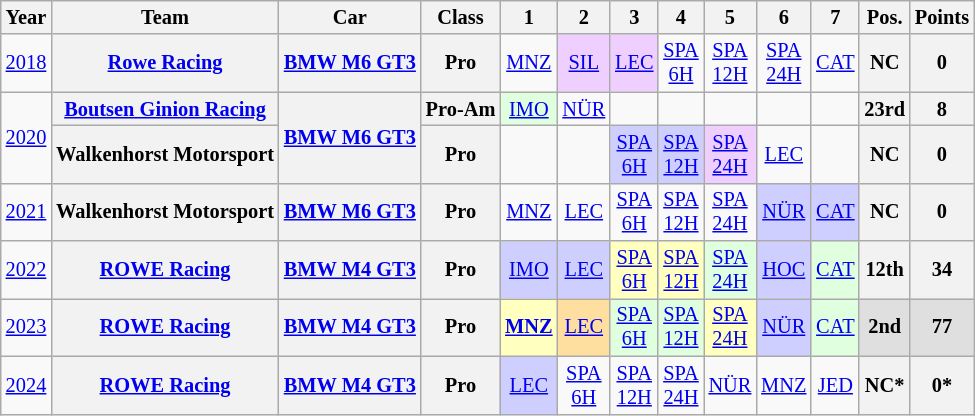<table class="wikitable" border="1" style="text-align:center; font-size:85%;">
<tr>
<th>Year</th>
<th>Team</th>
<th>Car</th>
<th>Class</th>
<th>1</th>
<th>2</th>
<th>3</th>
<th>4</th>
<th>5</th>
<th>6</th>
<th>7</th>
<th>Pos.</th>
<th>Points</th>
</tr>
<tr>
<td><a href='#'>2018</a></td>
<th nowrap><a href='#'>Rowe Racing</a></th>
<th nowrap><a href='#'>BMW M6 GT3</a></th>
<th>Pro</th>
<td><a href='#'>MNZ</a></td>
<td style="background:#EFCFFF;"><a href='#'>SIL</a><br></td>
<td style="background:#EFCFFF;"><a href='#'>LEC</a><br></td>
<td><a href='#'>SPA<br>6H</a></td>
<td><a href='#'>SPA<br>12H</a></td>
<td><a href='#'>SPA<br>24H</a></td>
<td><a href='#'>CAT</a></td>
<th>NC</th>
<th>0</th>
</tr>
<tr>
<td rowspan="2"><a href='#'>2020</a></td>
<th nowrap><a href='#'>Boutsen Ginion Racing</a></th>
<th rowspan="2" nowrap><a href='#'>BMW M6 GT3</a></th>
<th nowrap>Pro-Am</th>
<td style="background:#DFFFDF;"><a href='#'>IMO</a><br></td>
<td><a href='#'>NÜR</a></td>
<td></td>
<td></td>
<td></td>
<td></td>
<td></td>
<th>23rd</th>
<th>8</th>
</tr>
<tr>
<th nowrap>Walkenhorst Motorsport</th>
<th>Pro</th>
<td></td>
<td></td>
<td style="background:#CFCFFF;"><a href='#'>SPA<br>6H</a><br></td>
<td style="background:#CFCFFF;"><a href='#'>SPA<br>12H</a><br></td>
<td style="background:#EFCFFF;"><a href='#'>SPA<br>24H</a><br></td>
<td><a href='#'>LEC</a></td>
<td></td>
<th>NC</th>
<th>0</th>
</tr>
<tr>
<td><a href='#'>2021</a></td>
<th nowrap>Walkenhorst Motorsport</th>
<th nowrap><a href='#'>BMW M6 GT3</a></th>
<th>Pro</th>
<td><a href='#'>MNZ</a></td>
<td><a href='#'>LEC</a></td>
<td><a href='#'>SPA<br>6H</a></td>
<td><a href='#'>SPA<br>12H</a></td>
<td><a href='#'>SPA<br>24H</a></td>
<td style="background:#CFCFFF;"><a href='#'>NÜR</a><br></td>
<td style="background:#CFCFFF;"><a href='#'>CAT</a><br></td>
<th>NC</th>
<th>0</th>
</tr>
<tr>
<td><a href='#'>2022</a></td>
<th nowrap><a href='#'>ROWE Racing</a></th>
<th nowrap><a href='#'>BMW M4 GT3</a></th>
<th>Pro</th>
<td style="background:#CFCFFF;"><a href='#'>IMO</a><br></td>
<td style="background:#CFCFFF;"><a href='#'>LEC</a><br></td>
<td style="background:#FFFFBF;"><a href='#'>SPA<br>6H</a><br></td>
<td style="background:#FFFFBF;"><a href='#'>SPA<br>12H</a><br></td>
<td style="background:#DFFFDF;"><a href='#'>SPA<br>24H</a><br></td>
<td style="background:#CFCFFF;"><a href='#'>HOC</a><br></td>
<td style="background:#DFFFDF;"><a href='#'>CAT</a><br></td>
<th>12th</th>
<th>34</th>
</tr>
<tr>
<td><a href='#'>2023</a></td>
<th nowrap><a href='#'>ROWE Racing</a></th>
<th nowrap><a href='#'>BMW M4 GT3</a></th>
<th>Pro</th>
<td style="background:#FFFFBF;"><strong><a href='#'>MNZ</a></strong><br></td>
<td style="background:#FFDF9F;"><a href='#'>LEC</a><br></td>
<td style="background:#DFFFDF;"><a href='#'>SPA<br>6H</a><br></td>
<td style="background:#DFFFDF;"><a href='#'>SPA<br>12H</a><br></td>
<td style="background:#FFFFBF;"><a href='#'>SPA<br>24H</a><br></td>
<td style="background:#CFCFFF;"><a href='#'>NÜR</a><br></td>
<td style="background:#DFFFDF;"><a href='#'>CAT</a><br></td>
<th style="background:#DFDFDF;">2nd</th>
<th style="background:#DFDFDF;">77</th>
</tr>
<tr>
<td><a href='#'>2024</a></td>
<th nowrap><a href='#'>ROWE Racing</a></th>
<th nowrap><a href='#'>BMW M4 GT3</a></th>
<th>Pro</th>
<td style="background:#CFCFFF;"><a href='#'>LEC</a><br></td>
<td><a href='#'>SPA<br>6H</a></td>
<td><a href='#'>SPA<br>12H</a></td>
<td><a href='#'>SPA<br>24H</a></td>
<td><a href='#'>NÜR</a></td>
<td><a href='#'>MNZ</a></td>
<td><a href='#'>JED</a></td>
<th>NC*</th>
<th>0*</th>
</tr>
</table>
